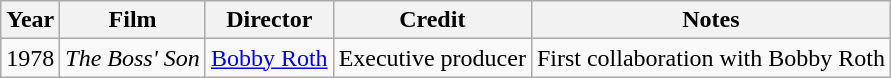<table class="wikitable">
<tr>
<th>Year</th>
<th>Film</th>
<th>Director</th>
<th>Credit</th>
<th>Notes</th>
</tr>
<tr>
<td>1978</td>
<td><em>The Boss' Son</em></td>
<td><a href='#'>Bobby Roth</a></td>
<td>Executive producer</td>
<td>First collaboration with Bobby Roth</td>
</tr>
</table>
